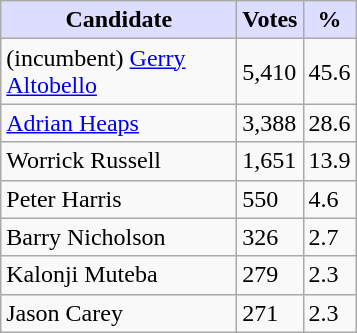<table class="wikitable">
<tr>
<th style="background:#ddf; width:150px;">Candidate</th>
<th style="background:#ddf;">Votes</th>
<th style="background:#ddf;">%</th>
</tr>
<tr>
<td>(incumbent) <a href='#'>Gerry Altobello</a></td>
<td>5,410</td>
<td>45.6</td>
</tr>
<tr>
<td><a href='#'>Adrian Heaps</a></td>
<td>3,388</td>
<td>28.6</td>
</tr>
<tr>
<td>Worrick Russell</td>
<td>1,651</td>
<td>13.9</td>
</tr>
<tr>
<td>Peter Harris</td>
<td>550</td>
<td>4.6</td>
</tr>
<tr>
<td>Barry Nicholson</td>
<td>326</td>
<td>2.7</td>
</tr>
<tr>
<td>Kalonji Muteba</td>
<td>279</td>
<td>2.3</td>
</tr>
<tr>
<td>Jason Carey</td>
<td>271</td>
<td>2.3</td>
</tr>
</table>
